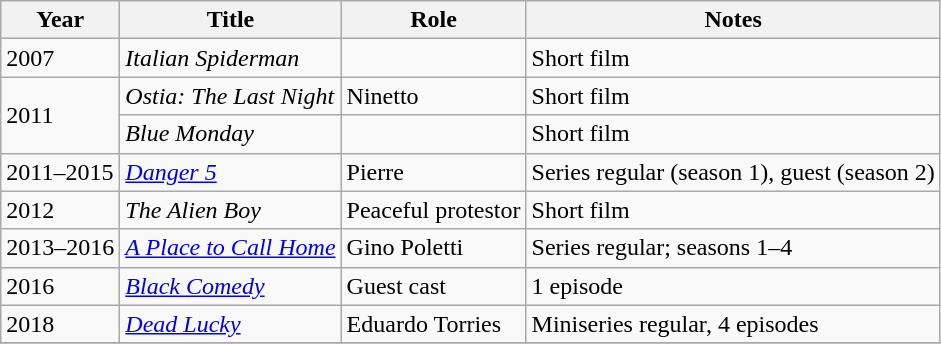<table class="wikitable sortable">
<tr>
<th>Year</th>
<th>Title</th>
<th>Role</th>
<th>Notes</th>
</tr>
<tr>
<td>2007</td>
<td><em>Italian Spiderman</em></td>
<td></td>
<td>Short film</td>
</tr>
<tr>
<td rowspan=2>2011</td>
<td><em>Ostia: The Last Night</em></td>
<td>Ninetto</td>
<td>Short film</td>
</tr>
<tr>
<td><em>Blue Monday</em></td>
<td></td>
<td>Short film</td>
</tr>
<tr>
<td>2011–2015</td>
<td><em><a href='#'>Danger 5</a></em></td>
<td>Pierre</td>
<td>Series regular (season 1), guest (season 2)</td>
</tr>
<tr>
<td>2012</td>
<td><em>The Alien Boy</em></td>
<td>Peaceful protestor</td>
<td>Short film</td>
</tr>
<tr>
<td>2013–2016</td>
<td><em><a href='#'>A Place to Call Home</a></em></td>
<td>Gino Poletti</td>
<td>Series regular; seasons 1–4</td>
</tr>
<tr>
<td>2016</td>
<td><em><a href='#'>Black Comedy</a></em></td>
<td>Guest cast</td>
<td>1 episode</td>
</tr>
<tr>
<td>2018</td>
<td><em><a href='#'>Dead Lucky</a></em></td>
<td>Eduardo Torries</td>
<td>Miniseries regular, 4 episodes</td>
</tr>
<tr>
</tr>
</table>
